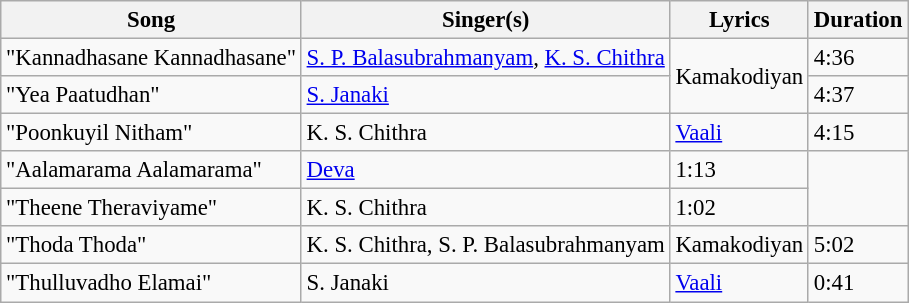<table class="wikitable" style="font-size:95%;">
<tr>
<th>Song</th>
<th>Singer(s)</th>
<th>Lyrics</th>
<th>Duration</th>
</tr>
<tr>
<td>"Kannadhasane Kannadhasane"</td>
<td><a href='#'>S. P. Balasubrahmanyam</a>, <a href='#'>K. S. Chithra</a></td>
<td rowspan=2>Kamakodiyan</td>
<td>4:36</td>
</tr>
<tr>
<td>"Yea Paatudhan"</td>
<td><a href='#'>S. Janaki</a></td>
<td>4:37</td>
</tr>
<tr>
<td>"Poonkuyil Nitham"</td>
<td>K. S. Chithra</td>
<td><a href='#'>Vaali</a></td>
<td>4:15</td>
</tr>
<tr>
<td>"Aalamarama Aalamarama"</td>
<td><a href='#'>Deva</a></td>
<td>1:13</td>
</tr>
<tr>
<td>"Theene Theraviyame"</td>
<td>K. S. Chithra</td>
<td>1:02</td>
</tr>
<tr>
<td>"Thoda Thoda"</td>
<td>K. S. Chithra, S. P. Balasubrahmanyam</td>
<td>Kamakodiyan</td>
<td>5:02</td>
</tr>
<tr>
<td>"Thulluvadho Elamai"</td>
<td>S. Janaki</td>
<td><a href='#'>Vaali</a></td>
<td>0:41</td>
</tr>
</table>
